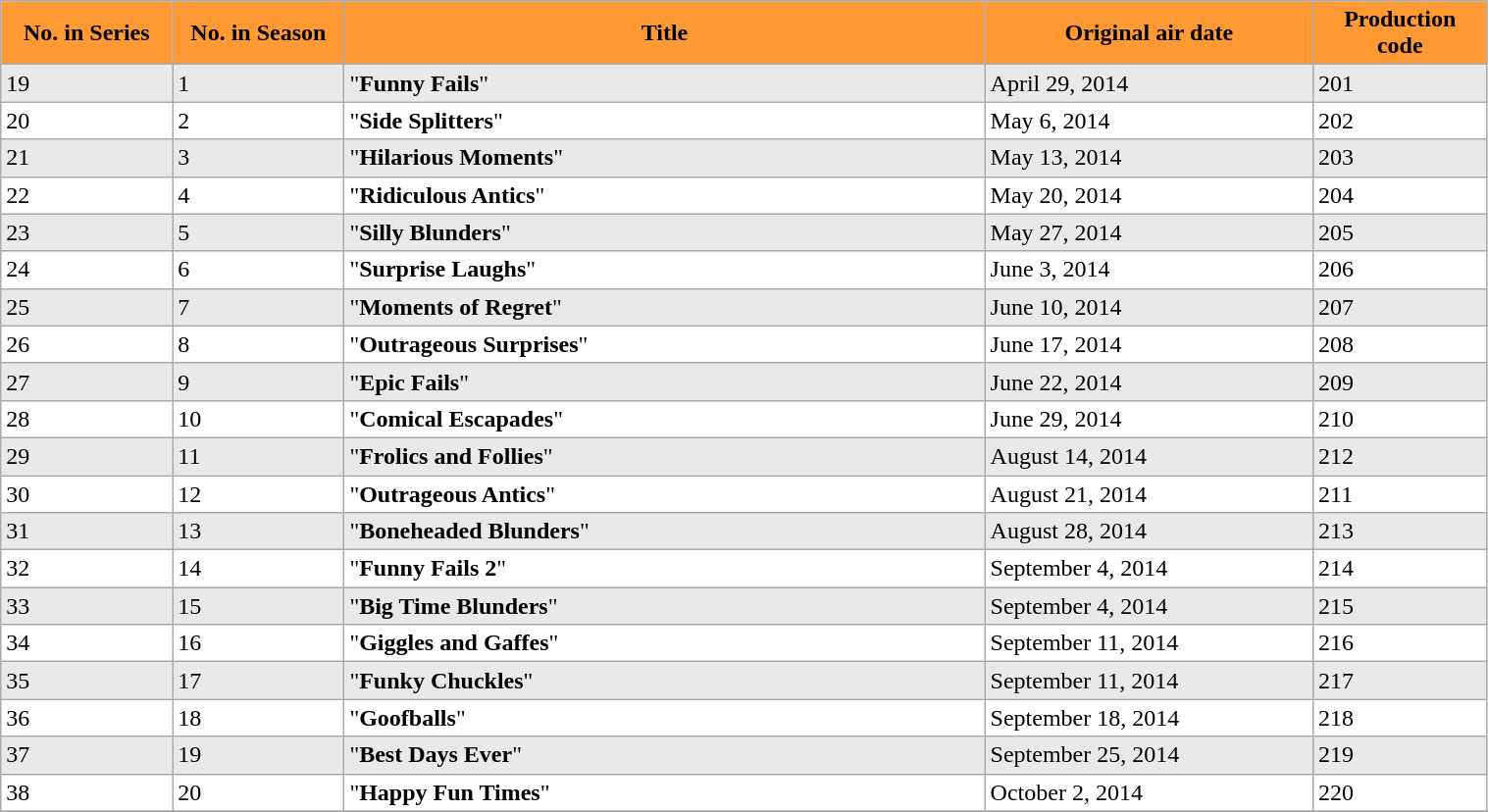<table class="wikitable" width=80%>
<tr>
<th style="background-color: #f93; width:75px;">No. in Series</th>
<th style="background-color: #f93; width:75px;">No. in Season</th>
<th style="background-color: #f93; width:300px;">Title</th>
<th style="background-color: #f93; width:150px;">Original air date</th>
<th style="background-color: #f93; width:50px;">Production code</th>
</tr>
<tr style="background-color: #e9e9e9;">
<td rowspan="1">19</td>
<td>1</td>
<td>"<strong>Funny Fails</strong>"</td>
<td>April 29, 2014</td>
<td>201</td>
</tr>
<tr style="background-color: #ffffff;">
<td rowspan="1">20</td>
<td>2</td>
<td>"<strong>Side Splitters</strong>"</td>
<td>May 6, 2014</td>
<td>202</td>
</tr>
<tr style="background-color: #e9e9e9;">
<td rowspan="1">21</td>
<td>3</td>
<td>"<strong>Hilarious Moments</strong>"</td>
<td>May 13, 2014</td>
<td>203</td>
</tr>
<tr style="background-color: #ffffff;">
<td rowspan="1">22</td>
<td>4</td>
<td>"<strong>Ridiculous Antics</strong>"</td>
<td>May 20, 2014</td>
<td>204</td>
</tr>
<tr style="background-color: #e9e9e9;">
<td rowspan="1">23</td>
<td>5</td>
<td>"<strong>Silly Blunders</strong>"</td>
<td>May 27, 2014</td>
<td>205</td>
</tr>
<tr style="background-color: #ffffff;">
<td rowspan="1">24</td>
<td>6</td>
<td>"<strong>Surprise Laughs</strong>"</td>
<td>June 3, 2014</td>
<td>206</td>
</tr>
<tr style="background-color: #e9e9e9;">
<td rowspan="1">25</td>
<td>7</td>
<td>"<strong>Moments of Regret</strong>"</td>
<td>June 10, 2014</td>
<td>207</td>
</tr>
<tr style="background-color: #ffffff;">
<td rowspan="1">26</td>
<td>8</td>
<td>"<strong>Outrageous Surprises</strong>"</td>
<td>June 17, 2014</td>
<td>208</td>
</tr>
<tr style="background-color: #e9e9e9;">
<td rowspan="1">27</td>
<td>9</td>
<td>"<strong>Epic Fails</strong>"</td>
<td>June 22, 2014</td>
<td>209</td>
</tr>
<tr style="background-color: #ffffff;">
<td rowspan="1">28</td>
<td>10</td>
<td>"<strong>Comical Escapades</strong>"</td>
<td>June 29, 2014</td>
<td>210</td>
</tr>
<tr style="background-color: #e9e9e9;">
<td rowspan="1">29</td>
<td>11</td>
<td>"<strong>Frolics and Follies</strong>"</td>
<td>August 14, 2014</td>
<td>212</td>
</tr>
<tr style="background-color: #ffffff;">
<td rowspan="1">30</td>
<td>12</td>
<td>"<strong>Outrageous Antics</strong>"</td>
<td>August 21, 2014</td>
<td>211</td>
</tr>
<tr style="background-color: #e9e9e9;">
<td rowspan="1">31</td>
<td>13</td>
<td>"<strong>Boneheaded Blunders</strong>"</td>
<td>August 28, 2014</td>
<td>213</td>
</tr>
<tr style="background-color: #ffffff;">
<td rowspan="1">32</td>
<td>14</td>
<td>"<strong>Funny Fails 2</strong>"</td>
<td>September 4, 2014</td>
<td>214</td>
</tr>
<tr style="background-color: #e9e9e9;">
<td rowspan="1">33</td>
<td>15</td>
<td>"<strong>Big Time Blunders</strong>"</td>
<td>September 4, 2014</td>
<td>215</td>
</tr>
<tr style="background-color: #ffffff;">
<td rowspan="1">34</td>
<td>16</td>
<td>"<strong>Giggles and Gaffes</strong>"</td>
<td>September 11, 2014</td>
<td>216</td>
</tr>
<tr style="background-color: #e9e9e9;">
<td rowspan="1">35</td>
<td>17</td>
<td>"<strong>Funky Chuckles</strong>"</td>
<td>September 11, 2014</td>
<td>217</td>
</tr>
<tr style="background-color: #ffffff;">
<td rowspan="1">36</td>
<td>18</td>
<td>"<strong>Goofballs</strong>"</td>
<td>September 18, 2014</td>
<td>218</td>
</tr>
<tr style="background-color: #e9e9e9;">
<td rowspan="1">37</td>
<td>19</td>
<td>"<strong>Best Days Ever</strong>"</td>
<td>September 25, 2014</td>
<td>219</td>
</tr>
<tr style="background-color: #ffffff;">
<td rowspan="1">38</td>
<td>20</td>
<td>"<strong>Happy Fun Times</strong>"</td>
<td>October 2, 2014</td>
<td>220</td>
</tr>
<tr style="background-color: #e9e9e9;">
</tr>
</table>
